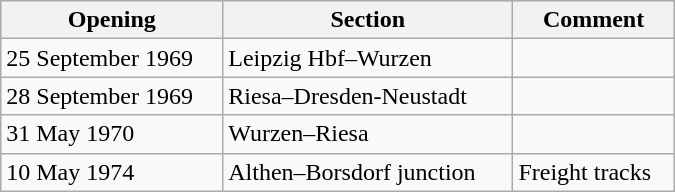<table class="wikitable" style="width:450px;">
<tr style="background:#E0E0E0">
<th>Opening</th>
<th>Section</th>
<th>Comment<br></th>
</tr>
<tr>
<td>25 September 1969</td>
<td>Leipzig Hbf–Wurzen</td>
<td></td>
</tr>
<tr>
<td>28 September 1969</td>
<td>Riesa–Dresden-Neustadt</td>
<td></td>
</tr>
<tr>
<td>31 May 1970</td>
<td>Wurzen–Riesa</td>
<td></td>
</tr>
<tr>
<td>10 May 1974</td>
<td>Althen–Borsdorf junction</td>
<td>Freight tracks</td>
</tr>
</table>
